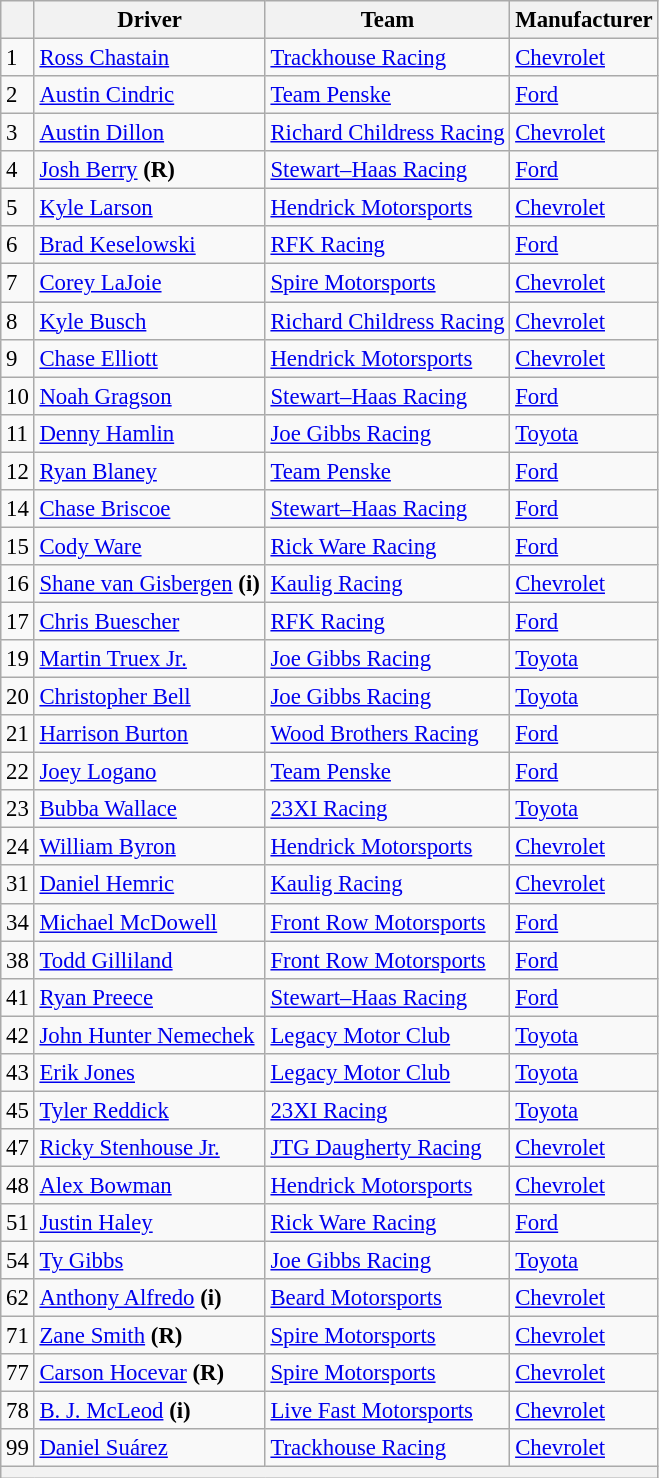<table class="wikitable" style="font-size:95%">
<tr>
<th></th>
<th>Driver</th>
<th>Team</th>
<th>Manufacturer</th>
</tr>
<tr>
<td>1</td>
<td><a href='#'>Ross Chastain</a></td>
<td><a href='#'>Trackhouse Racing</a></td>
<td><a href='#'>Chevrolet</a></td>
</tr>
<tr>
<td>2</td>
<td><a href='#'>Austin Cindric</a></td>
<td><a href='#'>Team Penske</a></td>
<td><a href='#'>Ford</a></td>
</tr>
<tr>
<td>3</td>
<td><a href='#'>Austin Dillon</a></td>
<td nowrap><a href='#'>Richard Childress Racing</a></td>
<td><a href='#'>Chevrolet</a></td>
</tr>
<tr>
<td>4</td>
<td><a href='#'>Josh Berry</a> <strong>(R)</strong></td>
<td><a href='#'>Stewart–Haas Racing</a></td>
<td><a href='#'>Ford</a></td>
</tr>
<tr>
<td>5</td>
<td><a href='#'>Kyle Larson</a></td>
<td><a href='#'>Hendrick Motorsports</a></td>
<td><a href='#'>Chevrolet</a></td>
</tr>
<tr>
<td>6</td>
<td><a href='#'>Brad Keselowski</a></td>
<td><a href='#'>RFK Racing</a></td>
<td><a href='#'>Ford</a></td>
</tr>
<tr>
<td>7</td>
<td><a href='#'>Corey LaJoie</a></td>
<td><a href='#'>Spire Motorsports</a></td>
<td><a href='#'>Chevrolet</a></td>
</tr>
<tr>
<td>8</td>
<td><a href='#'>Kyle Busch</a></td>
<td><a href='#'>Richard Childress Racing</a></td>
<td><a href='#'>Chevrolet</a></td>
</tr>
<tr>
<td>9</td>
<td><a href='#'>Chase Elliott</a></td>
<td><a href='#'>Hendrick Motorsports</a></td>
<td><a href='#'>Chevrolet</a></td>
</tr>
<tr>
<td>10</td>
<td><a href='#'>Noah Gragson</a></td>
<td><a href='#'>Stewart–Haas Racing</a></td>
<td><a href='#'>Ford</a></td>
</tr>
<tr>
<td>11</td>
<td><a href='#'>Denny Hamlin</a></td>
<td><a href='#'>Joe Gibbs Racing</a></td>
<td><a href='#'>Toyota</a></td>
</tr>
<tr>
<td>12</td>
<td><a href='#'>Ryan Blaney</a></td>
<td><a href='#'>Team Penske</a></td>
<td><a href='#'>Ford</a></td>
</tr>
<tr>
<td>14</td>
<td><a href='#'>Chase Briscoe</a></td>
<td><a href='#'>Stewart–Haas Racing</a></td>
<td><a href='#'>Ford</a></td>
</tr>
<tr>
<td>15</td>
<td><a href='#'>Cody Ware</a></td>
<td><a href='#'>Rick Ware Racing</a></td>
<td><a href='#'>Ford</a></td>
</tr>
<tr>
<td>16</td>
<td><a href='#'>Shane van Gisbergen</a> <strong>(i)</strong></td>
<td><a href='#'>Kaulig Racing</a></td>
<td><a href='#'>Chevrolet</a></td>
</tr>
<tr>
<td>17</td>
<td><a href='#'>Chris Buescher</a></td>
<td><a href='#'>RFK Racing</a></td>
<td><a href='#'>Ford</a></td>
</tr>
<tr>
<td>19</td>
<td><a href='#'>Martin Truex Jr.</a></td>
<td><a href='#'>Joe Gibbs Racing</a></td>
<td><a href='#'>Toyota</a></td>
</tr>
<tr>
<td>20</td>
<td><a href='#'>Christopher Bell</a></td>
<td><a href='#'>Joe Gibbs Racing</a></td>
<td><a href='#'>Toyota</a></td>
</tr>
<tr>
<td>21</td>
<td><a href='#'>Harrison Burton</a></td>
<td><a href='#'>Wood Brothers Racing</a></td>
<td><a href='#'>Ford</a></td>
</tr>
<tr>
<td>22</td>
<td><a href='#'>Joey Logano</a></td>
<td><a href='#'>Team Penske</a></td>
<td><a href='#'>Ford</a></td>
</tr>
<tr>
<td>23</td>
<td><a href='#'>Bubba Wallace</a></td>
<td><a href='#'>23XI Racing</a></td>
<td><a href='#'>Toyota</a></td>
</tr>
<tr>
<td>24</td>
<td><a href='#'>William Byron</a></td>
<td><a href='#'>Hendrick Motorsports</a></td>
<td><a href='#'>Chevrolet</a></td>
</tr>
<tr>
<td>31</td>
<td><a href='#'>Daniel Hemric</a></td>
<td><a href='#'>Kaulig Racing</a></td>
<td><a href='#'>Chevrolet</a></td>
</tr>
<tr>
<td>34</td>
<td><a href='#'>Michael McDowell</a></td>
<td><a href='#'>Front Row Motorsports</a></td>
<td><a href='#'>Ford</a></td>
</tr>
<tr>
<td>38</td>
<td><a href='#'>Todd Gilliland</a></td>
<td><a href='#'>Front Row Motorsports</a></td>
<td><a href='#'>Ford</a></td>
</tr>
<tr>
<td>41</td>
<td><a href='#'>Ryan Preece</a></td>
<td><a href='#'>Stewart–Haas Racing</a></td>
<td><a href='#'>Ford</a></td>
</tr>
<tr>
<td>42</td>
<td><a href='#'>John Hunter Nemechek</a></td>
<td><a href='#'>Legacy Motor Club</a></td>
<td><a href='#'>Toyota</a></td>
</tr>
<tr>
<td>43</td>
<td><a href='#'>Erik Jones</a></td>
<td><a href='#'>Legacy Motor Club</a></td>
<td><a href='#'>Toyota</a></td>
</tr>
<tr>
<td>45</td>
<td><a href='#'>Tyler Reddick</a></td>
<td><a href='#'>23XI Racing</a></td>
<td><a href='#'>Toyota</a></td>
</tr>
<tr>
<td>47</td>
<td nowrap><a href='#'>Ricky Stenhouse Jr.</a></td>
<td><a href='#'>JTG Daugherty Racing</a></td>
<td><a href='#'>Chevrolet</a></td>
</tr>
<tr>
<td>48</td>
<td><a href='#'>Alex Bowman</a></td>
<td><a href='#'>Hendrick Motorsports</a></td>
<td><a href='#'>Chevrolet</a></td>
</tr>
<tr>
<td>51</td>
<td><a href='#'>Justin Haley</a></td>
<td><a href='#'>Rick Ware Racing</a></td>
<td><a href='#'>Ford</a></td>
</tr>
<tr>
<td>54</td>
<td><a href='#'>Ty Gibbs</a></td>
<td><a href='#'>Joe Gibbs Racing</a></td>
<td><a href='#'>Toyota</a></td>
</tr>
<tr>
<td>62</td>
<td><a href='#'>Anthony Alfredo</a> <strong>(i)</strong></td>
<td><a href='#'>Beard Motorsports</a></td>
<td><a href='#'>Chevrolet</a></td>
</tr>
<tr>
<td>71</td>
<td><a href='#'>Zane Smith</a> <strong>(R)</strong></td>
<td><a href='#'>Spire Motorsports</a></td>
<td><a href='#'>Chevrolet</a></td>
</tr>
<tr>
<td>77</td>
<td><a href='#'>Carson Hocevar</a> <strong>(R)</strong></td>
<td><a href='#'>Spire Motorsports</a></td>
<td><a href='#'>Chevrolet</a></td>
</tr>
<tr>
<td>78</td>
<td><a href='#'>B. J. McLeod</a> <strong>(i)</strong></td>
<td><a href='#'>Live Fast Motorsports</a></td>
<td><a href='#'>Chevrolet</a></td>
</tr>
<tr>
<td>99</td>
<td><a href='#'>Daniel Suárez</a></td>
<td><a href='#'>Trackhouse Racing</a></td>
<td><a href='#'>Chevrolet</a></td>
</tr>
<tr>
<th colspan="4"></th>
</tr>
</table>
